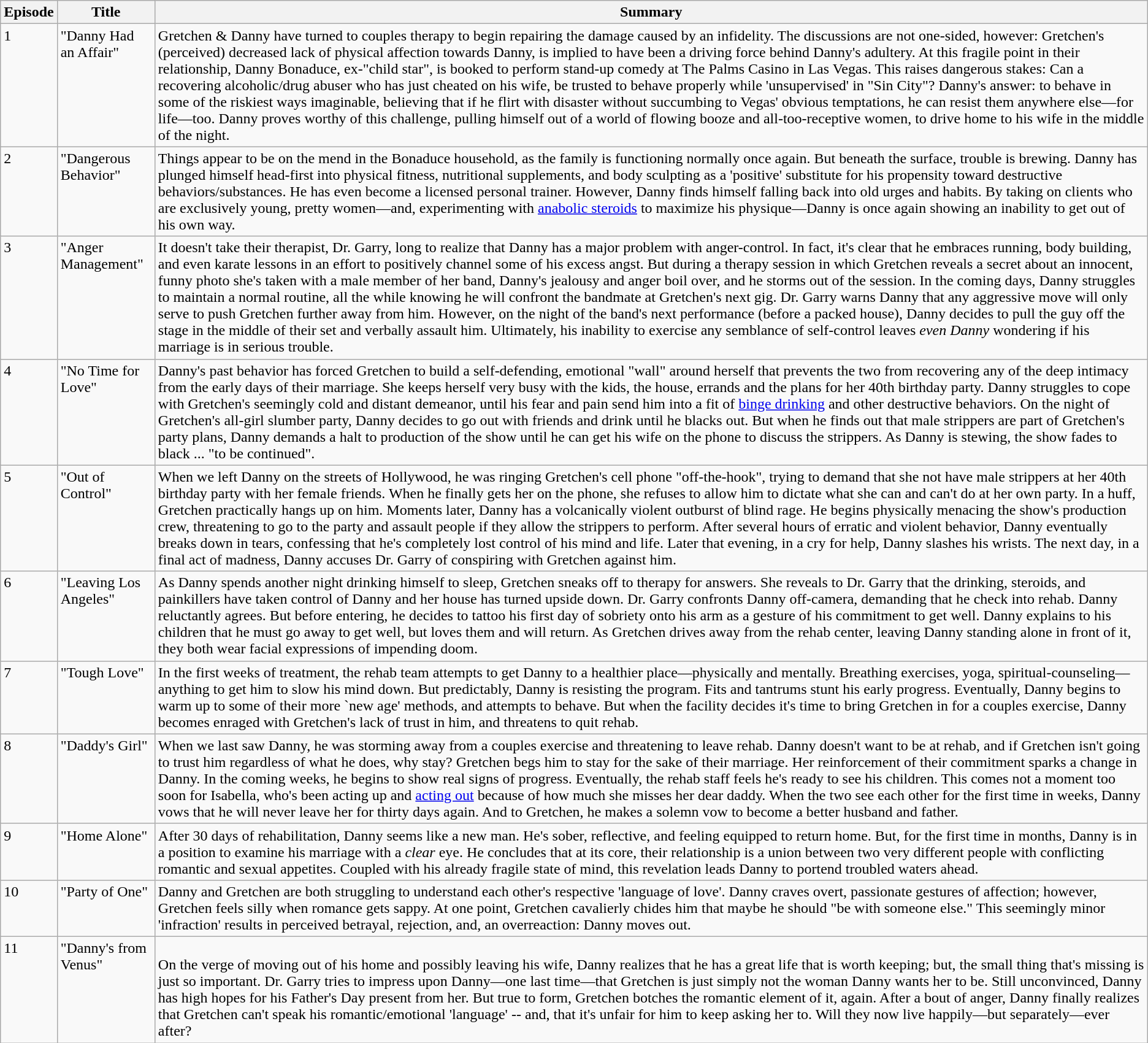<table class="wikitable">
<tr valign="bottom">
<th>Episode</th>
<th>Title</th>
<th>Summary</th>
</tr>
<tr valign="top">
<td>1</td>
<td>"Danny Had an Affair"</td>
<td>Gretchen & Danny have turned to couples therapy to begin repairing the damage caused by an infidelity. The discussions are not one-sided, however: Gretchen's (perceived) decreased lack of physical affection towards Danny, is implied to have been a driving force behind Danny's adultery. At this fragile point in their relationship, Danny Bonaduce, ex-"child star", is booked to perform stand-up comedy at The Palms Casino in Las Vegas. This raises dangerous stakes: Can a recovering alcoholic/drug abuser who has just cheated on his wife, be trusted to behave properly while 'unsupervised' in "Sin City"? Danny's answer: to behave in some of the riskiest ways imaginable, believing that if he flirt with disaster without succumbing to Vegas' obvious temptations, he can resist them anywhere else—for life—too.  Danny proves worthy of this challenge, pulling himself out of a world of flowing booze and all-too-receptive women, to drive home to his wife in the middle of the night.</td>
</tr>
<tr valign="top">
<td>2</td>
<td>"Dangerous Behavior"</td>
<td>Things appear to be on the mend in the Bonaduce household, as the family is functioning normally once again. But beneath the surface, trouble is brewing. Danny has plunged himself head-first into physical fitness, nutritional supplements, and body sculpting as a 'positive' substitute for his propensity toward destructive behaviors/substances. He has even become a licensed personal trainer. However, Danny finds himself falling back into old urges and habits. By taking on clients who are exclusively young, pretty women—and, experimenting with <a href='#'>anabolic steroids</a> to maximize his physique—Danny is once again showing an inability to get out of his own way.</td>
</tr>
<tr valign="top">
<td>3</td>
<td>"Anger Management"</td>
<td>It doesn't take their therapist, Dr. Garry, long to realize that Danny has a major problem with anger-control. In fact, it's clear that he embraces running, body building, and even karate lessons in an effort to positively channel some of his excess angst. But during a therapy session in which Gretchen reveals a secret about an innocent, funny photo she's taken with a male member of her band, Danny's jealousy and anger boil over, and he storms out of the session. In the coming days, Danny struggles to maintain a normal routine, all the while knowing he will confront the bandmate at Gretchen's next gig. Dr. Garry warns Danny that any aggressive move will only serve to push Gretchen further away from him. However, on the night of the band's next performance (before a packed house), Danny decides to pull the guy off the stage in the middle of their set and verbally assault him. Ultimately, his inability to exercise any semblance of self-control leaves <em>even Danny</em> wondering if his marriage is in serious trouble.</td>
</tr>
<tr valign="top">
<td>4</td>
<td>"No Time for Love"</td>
<td>Danny's past behavior has forced Gretchen to build a self-defending, emotional "wall" around herself that prevents the two from recovering any of the deep intimacy from the early days of their marriage. She keeps herself very busy with the kids, the house, errands and the plans for her 40th birthday party. Danny struggles to cope with Gretchen's seemingly cold and distant demeanor, until his fear and pain send him into a fit of <a href='#'>binge drinking</a> and other destructive behaviors. On the night of Gretchen's all-girl slumber party, Danny decides to go out with friends and drink until he blacks out. But when he finds out that male strippers are part of Gretchen's party plans, Danny demands a halt to production of the show until he can get his wife on the phone to discuss the strippers. As Danny is stewing, the show fades to black ... "to be continued".</td>
</tr>
<tr valign="top">
<td>5</td>
<td>"Out of Control"</td>
<td>When we left Danny on the streets of Hollywood, he was ringing Gretchen's cell phone "off-the-hook", trying to demand that she not have male strippers at her 40th birthday party with her female friends. When he finally gets her on the phone, she refuses to allow him to dictate what she can and can't do at her own party. In a huff, Gretchen practically hangs up on him. Moments later, Danny has a volcanically violent outburst of blind rage.  He begins physically menacing the show's production crew, threatening to go to the party and assault people if they allow the strippers to perform. After several hours of erratic and violent behavior, Danny eventually breaks down in tears, confessing that he's completely lost control of his mind and life. Later that evening, in a cry for help, Danny slashes his wrists. The next day, in a final act of madness, Danny accuses Dr. Garry of conspiring with Gretchen against him.</td>
</tr>
<tr valign="top">
<td>6</td>
<td>"Leaving Los Angeles"</td>
<td>As Danny spends another night drinking himself to sleep, Gretchen sneaks off to therapy for answers. She reveals to Dr. Garry that the drinking, steroids, and painkillers have taken control of Danny and her house has turned upside down. Dr. Garry confronts Danny off-camera, demanding that he check into rehab. Danny reluctantly agrees. But before entering, he decides to tattoo his first day of sobriety onto his arm as a gesture of his commitment to get well. Danny explains to his children that he must go away to get well, but loves them and will return. As Gretchen drives away from the rehab center, leaving Danny standing alone in front of it, they both wear facial expressions of impending doom.</td>
</tr>
<tr valign="top">
<td>7</td>
<td>"Tough Love"</td>
<td>In the first weeks of treatment, the rehab team attempts to get Danny to a healthier place—physically and mentally. Breathing exercises, yoga, spiritual-counseling—anything to get him to slow his mind down. But predictably, Danny is resisting the program. Fits and tantrums stunt his early progress. Eventually, Danny begins to warm up to some of their more `new age' methods, and attempts to behave. But when the facility decides it's time to bring Gretchen in for a couples exercise, Danny becomes enraged with Gretchen's lack of trust in him, and threatens to quit rehab.</td>
</tr>
<tr valign="top">
<td>8</td>
<td>"Daddy's Girl"</td>
<td>When we last saw Danny, he was storming away from a couples exercise and threatening to leave rehab. Danny doesn't want to be at rehab, and if Gretchen isn't going to trust him regardless of what he does, why stay? Gretchen begs him to stay for the sake of their marriage. Her reinforcement of their commitment sparks a change in Danny. In the coming weeks, he begins to show real signs of progress. Eventually, the rehab staff feels he's ready to see his children. This comes not a moment too soon for Isabella, who's been acting up and <a href='#'>acting out</a> because of how much she misses her dear daddy. When the two see each other for the first time in weeks, Danny vows that he will never leave her for thirty days again. And to Gretchen, he makes a solemn vow to become a better husband and father.</td>
</tr>
<tr valign="top">
<td>9</td>
<td>"Home Alone"</td>
<td>After 30 days of rehabilitation, Danny seems like a new man. He's sober, reflective, and feeling equipped to return home. But, for the first time in months, Danny is in a position to examine his marriage with a <em>clear</em> eye. He concludes that at its core, their relationship is a union between two very different people with conflicting romantic and sexual appetites. Coupled with his already fragile state of mind, this revelation leads Danny to portend troubled waters ahead.</td>
</tr>
<tr valign="top">
<td>10</td>
<td>"Party of One"</td>
<td>Danny and Gretchen are both struggling to understand each other's respective 'language of love'. Danny craves overt, passionate gestures of affection; however, Gretchen feels silly when romance gets sappy. At one point, Gretchen cavalierly chides him that maybe he should "be with someone else." This seemingly minor 'infraction' results in perceived betrayal, rejection, and, an overreaction: Danny moves out.</td>
</tr>
<tr valign="top">
<td>11</td>
<td>"Danny's from Venus"</td>
<td><br>On the verge of moving out of his home and possibly leaving his wife, Danny realizes that he has a great life that is worth keeping; but, the small thing that's missing is just so important. Dr. Garry tries to impress upon Danny—one last time—that Gretchen is just simply not the woman Danny wants her to be. Still unconvinced, Danny has high hopes for his Father's Day present from her. But true to form, Gretchen botches the romantic element of it, again. After a bout of anger, Danny finally realizes that Gretchen can't speak his romantic/emotional 'language' -- and, that it's unfair for him to keep asking her to. Will they now live happily—but separately—ever after?</td>
</tr>
</table>
